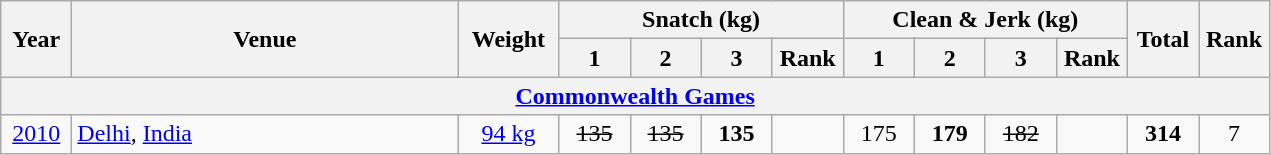<table class = "wikitable" style="text-align:center;">
<tr>
<th rowspan=2 width=40>Year</th>
<th rowspan=2 width=250>Venue</th>
<th rowspan=2 width=60>Weight</th>
<th colspan=4>Snatch (kg)</th>
<th colspan=4>Clean & Jerk (kg)</th>
<th rowspan=2 width=40>Total</th>
<th rowspan=2 width=40>Rank</th>
</tr>
<tr>
<th width=40>1</th>
<th width=40>2</th>
<th width=40>3</th>
<th width=40>Rank</th>
<th width=40>1</th>
<th width=40>2</th>
<th width=40>3</th>
<th width=40>Rank</th>
</tr>
<tr>
<th colspan=13><a href='#'>Commonwealth Games</a></th>
</tr>
<tr>
<td><a href='#'>2010</a></td>
<td align=left> <a href='#'>Delhi</a>, <a href='#'>India</a></td>
<td><a href='#'>94 kg</a></td>
<td><s>135</s></td>
<td><s>135</s></td>
<td><strong>135</strong></td>
<td></td>
<td>175</td>
<td><strong>179</strong></td>
<td><s>182</s></td>
<td></td>
<td><strong>314</strong></td>
<td>7</td>
</tr>
</table>
